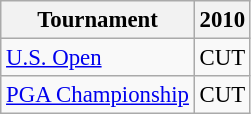<table class="wikitable" style="font-size:95%;text-align:center;">
<tr>
<th>Tournament</th>
<th>2010</th>
</tr>
<tr>
<td align=left><a href='#'>U.S. Open</a></td>
<td align="center">CUT</td>
</tr>
<tr>
<td align=left><a href='#'>PGA Championship</a></td>
<td align="center">CUT</td>
</tr>
</table>
